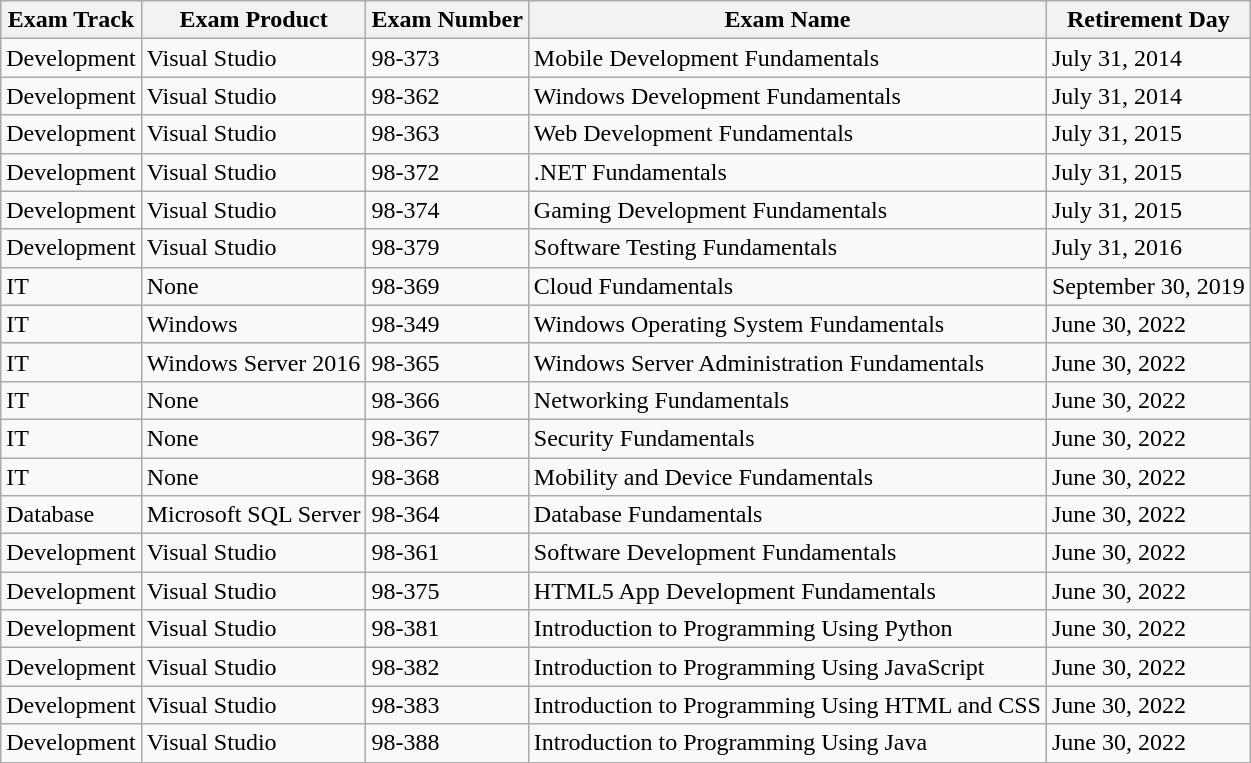<table class="wikitable">
<tr>
<th>Exam Track</th>
<th>Exam Product</th>
<th>Exam Number</th>
<th>Exam Name</th>
<th>Retirement Day</th>
</tr>
<tr>
<td>Development</td>
<td>Visual Studio</td>
<td>98-373</td>
<td>Mobile Development Fundamentals</td>
<td>July 31, 2014</td>
</tr>
<tr>
<td>Development</td>
<td>Visual Studio</td>
<td>98-362</td>
<td>Windows Development Fundamentals</td>
<td>July 31, 2014</td>
</tr>
<tr>
<td>Development</td>
<td>Visual Studio</td>
<td>98-363</td>
<td>Web Development Fundamentals</td>
<td>July 31, 2015</td>
</tr>
<tr>
<td>Development</td>
<td>Visual Studio</td>
<td>98-372</td>
<td>.NET Fundamentals</td>
<td>July 31, 2015</td>
</tr>
<tr>
<td>Development</td>
<td>Visual Studio</td>
<td>98-374</td>
<td>Gaming Development Fundamentals</td>
<td>July 31, 2015</td>
</tr>
<tr>
<td>Development</td>
<td>Visual Studio</td>
<td>98-379</td>
<td>Software Testing Fundamentals</td>
<td>July 31, 2016</td>
</tr>
<tr>
<td>IT</td>
<td>None</td>
<td>98-369</td>
<td>Cloud Fundamentals</td>
<td>September 30, 2019</td>
</tr>
<tr>
<td>IT</td>
<td>Windows</td>
<td>98-349</td>
<td>Windows Operating System Fundamentals</td>
<td>June 30, 2022</td>
</tr>
<tr>
<td>IT</td>
<td>Windows Server 2016</td>
<td>98-365</td>
<td>Windows Server Administration Fundamentals</td>
<td>June 30, 2022</td>
</tr>
<tr>
<td>IT</td>
<td>None</td>
<td>98-366</td>
<td>Networking Fundamentals</td>
<td>June 30, 2022</td>
</tr>
<tr>
<td>IT</td>
<td>None</td>
<td>98-367</td>
<td>Security Fundamentals</td>
<td>June 30, 2022</td>
</tr>
<tr>
<td>IT</td>
<td>None</td>
<td>98-368</td>
<td>Mobility and Device Fundamentals</td>
<td>June 30, 2022</td>
</tr>
<tr>
<td>Database</td>
<td>Microsoft SQL Server</td>
<td>98-364</td>
<td>Database Fundamentals</td>
<td>June 30, 2022</td>
</tr>
<tr>
<td>Development</td>
<td>Visual Studio</td>
<td>98-361</td>
<td>Software Development Fundamentals</td>
<td>June 30, 2022</td>
</tr>
<tr>
<td>Development</td>
<td>Visual Studio</td>
<td>98-375</td>
<td>HTML5 App Development Fundamentals</td>
<td>June 30, 2022</td>
</tr>
<tr>
<td>Development</td>
<td>Visual Studio</td>
<td>98-381</td>
<td>Introduction to Programming Using Python</td>
<td>June 30, 2022</td>
</tr>
<tr>
<td>Development</td>
<td>Visual Studio</td>
<td>98-382</td>
<td>Introduction to Programming Using JavaScript</td>
<td>June 30, 2022</td>
</tr>
<tr>
<td>Development</td>
<td>Visual Studio</td>
<td>98-383</td>
<td>Introduction to Programming Using HTML and CSS</td>
<td>June 30, 2022</td>
</tr>
<tr>
<td>Development</td>
<td>Visual Studio</td>
<td>98-388</td>
<td>Introduction to Programming Using Java</td>
<td>June 30, 2022</td>
</tr>
</table>
